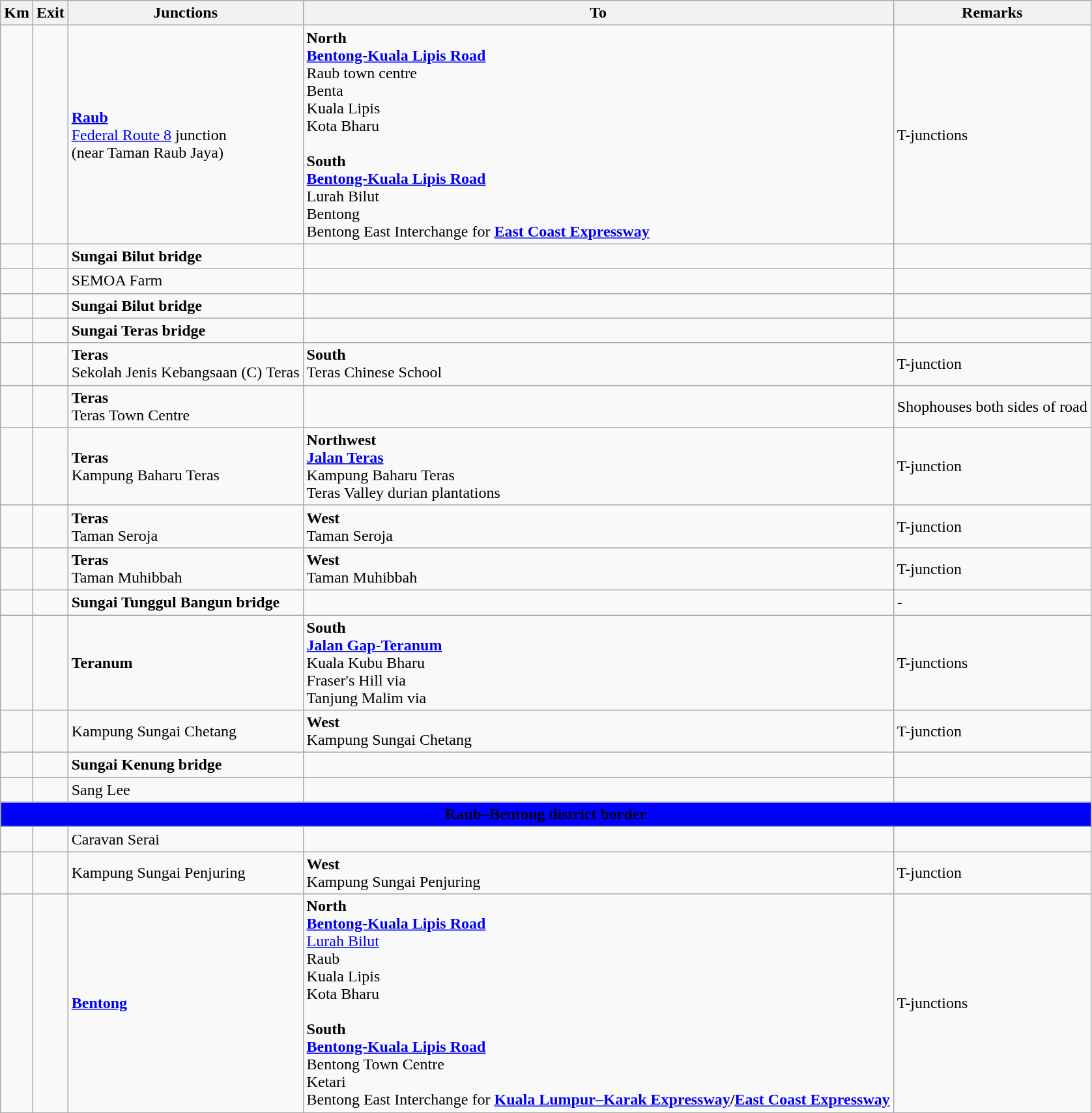<table class="wikitable">
<tr>
<th>Km</th>
<th>Exit</th>
<th>Junctions</th>
<th>To</th>
<th>Remarks</th>
</tr>
<tr>
<td></td>
<td></td>
<td><strong><a href='#'>Raub</a></strong><br><a href='#'>Federal Route 8</a> junction<br>(near Taman Raub Jaya)</td>
<td><strong>North</strong><br> <strong><a href='#'>Bentong-Kuala Lipis Road</a></strong><br>Raub town centre<br>Benta<br>Kuala Lipis<br>Kota Bharu<br><br><strong>South</strong><br> <strong><a href='#'>Bentong-Kuala Lipis Road</a></strong><br>Lurah Bilut<br>Bentong<br>Bentong East Interchange for    <strong><a href='#'>East Coast Expressway</a></strong></td>
<td>T-junctions</td>
</tr>
<tr>
<td></td>
<td></td>
<td><strong>Sungai Bilut bridge</strong></td>
<td></td>
<td></td>
</tr>
<tr>
<td></td>
<td></td>
<td>SEMOA Farm</td>
<td></td>
<td></td>
</tr>
<tr>
<td></td>
<td></td>
<td><strong>Sungai Bilut bridge</strong></td>
<td></td>
<td></td>
</tr>
<tr>
<td></td>
<td></td>
<td><strong>Sungai Teras bridge</strong></td>
<td></td>
<td></td>
</tr>
<tr>
<td></td>
<td></td>
<td><strong>Teras</strong><br>Sekolah Jenis Kebangsaan (C) Teras</td>
<td><strong>South</strong><br>Teras Chinese School<br></td>
<td>T-junction</td>
</tr>
<tr>
<td></td>
<td></td>
<td><strong>Teras</strong><br>Teras Town Centre</td>
<td></td>
<td>Shophouses both sides of road</td>
</tr>
<tr>
<td></td>
<td></td>
<td><strong>Teras</strong><br>Kampung Baharu Teras</td>
<td><strong>Northwest</strong><br> <strong><a href='#'>Jalan Teras</a></strong> <br>Kampung Baharu Teras<br>Teras Valley durian plantations</td>
<td>T-junction</td>
</tr>
<tr>
<td></td>
<td></td>
<td><strong>Teras</strong><br>Taman Seroja</td>
<td><strong>West</strong><br>Taman Seroja</td>
<td>T-junction</td>
</tr>
<tr>
<td></td>
<td></td>
<td><strong>Teras</strong><br>Taman Muhibbah</td>
<td><strong>West</strong><br>Taman Muhibbah</td>
<td>T-junction</td>
</tr>
<tr>
<td></td>
<td></td>
<td><strong>Sungai Tunggul Bangun bridge</strong></td>
<td></td>
<td>-</td>
</tr>
<tr>
<td></td>
<td></td>
<td><strong>Teranum</strong></td>
<td><strong>South<br> <a href='#'>Jalan Gap-Teranum</a></strong> <br> Kuala Kubu Bharu <br> Fraser's Hill via  <br>Tanjung Malim via </td>
<td>T-junctions</td>
</tr>
<tr>
<td></td>
<td></td>
<td>Kampung Sungai Chetang</td>
<td><strong>West</strong><br>Kampung Sungai Chetang</td>
<td>T-junction</td>
</tr>
<tr>
<td></td>
<td></td>
<td><strong>Sungai Kenung bridge</strong></td>
<td></td>
<td></td>
</tr>
<tr>
<td></td>
<td></td>
<td>Sang Lee</td>
<td></td>
<td></td>
</tr>
<tr>
<td colspan="6" style="width:600px; text-align:center; background:blue;"><strong><span>Raub–Bentong district border</span></strong></td>
</tr>
<tr>
<td></td>
<td></td>
<td>Caravan Serai</td>
<td></td>
<td></td>
</tr>
<tr>
<td></td>
<td></td>
<td>Kampung Sungai Penjuring</td>
<td><strong>West</strong><br>Kampung Sungai Penjuring</td>
<td>T-junction</td>
</tr>
<tr>
<td></td>
<td></td>
<td><strong><a href='#'>Bentong</a></strong></td>
<td><strong>North<br> <a href='#'>Bentong-Kuala Lipis Road</a></strong> <br><a href='#'>Lurah Bilut</a><br>Raub<br>Kuala Lipis<br>Kota Bharu<br><br><strong>South<br> <a href='#'>Bentong-Kuala Lipis Road</a></strong> <br> Bentong Town Centre<br>Ketari<br>Bentong East Interchange for    <strong><a href='#'>Kuala Lumpur–Karak Expressway</a>/<a href='#'>East Coast Expressway</a></strong></td>
<td>T-junctions</td>
</tr>
</table>
